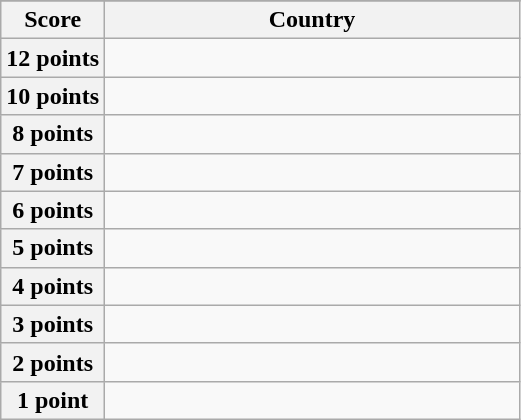<table class="wikitable">
<tr>
</tr>
<tr>
<th scope="col" width="20%">Score</th>
<th scope="col">Country</th>
</tr>
<tr>
<th scope="row">12 points</th>
<td></td>
</tr>
<tr>
<th scope="row">10 points</th>
<td></td>
</tr>
<tr>
<th scope="row">8 points</th>
<td></td>
</tr>
<tr>
<th scope="row">7 points</th>
<td></td>
</tr>
<tr>
<th scope="row">6 points</th>
<td></td>
</tr>
<tr>
<th scope="row">5 points</th>
<td></td>
</tr>
<tr>
<th scope="row">4 points</th>
<td></td>
</tr>
<tr>
<th scope="row">3 points</th>
<td></td>
</tr>
<tr>
<th scope="row">2 points</th>
<td></td>
</tr>
<tr>
<th scope="row">1 point</th>
<td></td>
</tr>
</table>
